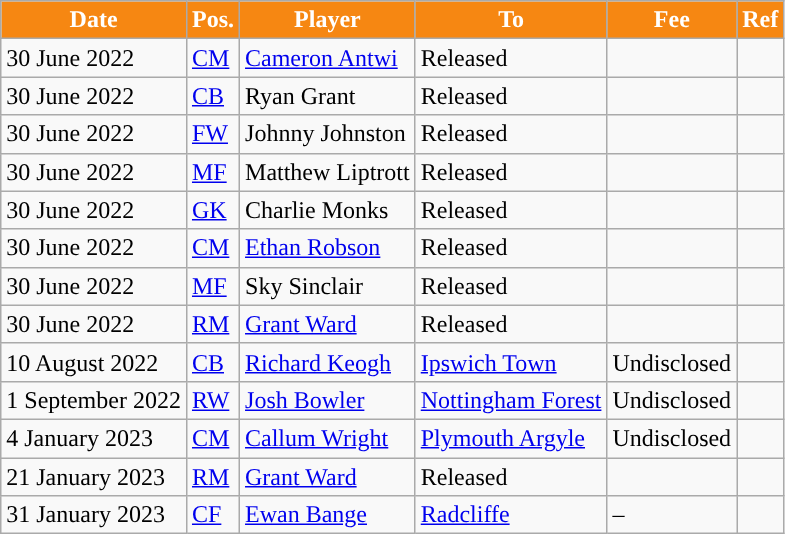<table class="wikitable plainrowheaders sortable">
<tr>
<th style="background:#F68712; color:#FFFFFF; ">Date</th>
<th style="background:#F68712; color:#FFFFFF; ">Pos.</th>
<th style="background:#F68712; color:#FFFFFF; ">Player</th>
<th style="background:#F68712; color:#FFFFFF; ">To</th>
<th style="background:#F68712; color:#FFFFFF; ">Fee</th>
<th style="background:#F68712; color:#FFFFFF; ">Ref</th>
</tr>
<tr>
<td>30 June 2022</td>
<td><a href='#'>CM</a></td>
<td> <a href='#'>Cameron Antwi</a></td>
<td>Released</td>
<td></td>
<td></td>
</tr>
<tr>
<td>30 June 2022</td>
<td><a href='#'>CB</a></td>
<td> Ryan Grant</td>
<td>Released</td>
<td></td>
<td></td>
</tr>
<tr>
<td>30 June 2022</td>
<td><a href='#'>FW</a></td>
<td> Johnny Johnston</td>
<td>Released</td>
<td></td>
<td></td>
</tr>
<tr>
<td>30 June 2022</td>
<td><a href='#'>MF</a></td>
<td> Matthew Liptrott</td>
<td>Released</td>
<td></td>
<td></td>
</tr>
<tr>
<td>30 June 2022</td>
<td><a href='#'>GK</a></td>
<td> Charlie Monks</td>
<td>Released</td>
<td></td>
<td></td>
</tr>
<tr>
<td>30 June 2022</td>
<td><a href='#'>CM</a></td>
<td> <a href='#'>Ethan Robson</a></td>
<td>Released</td>
<td></td>
<td></td>
</tr>
<tr>
<td>30 June 2022</td>
<td><a href='#'>MF</a></td>
<td> Sky Sinclair</td>
<td>Released</td>
<td></td>
<td></td>
</tr>
<tr>
<td>30 June 2022</td>
<td><a href='#'>RM</a></td>
<td> <a href='#'>Grant Ward</a></td>
<td>Released</td>
<td></td>
<td></td>
</tr>
<tr>
<td>10 August 2022</td>
<td><a href='#'>CB</a></td>
<td> <a href='#'>Richard Keogh</a></td>
<td><a href='#'>Ipswich Town</a></td>
<td>Undisclosed</td>
<td></td>
</tr>
<tr>
<td>1 September 2022</td>
<td><a href='#'>RW</a></td>
<td> <a href='#'>Josh Bowler</a></td>
<td><a href='#'>Nottingham Forest</a></td>
<td>Undisclosed</td>
<td></td>
</tr>
<tr>
<td>4 January 2023</td>
<td><a href='#'>CM</a></td>
<td> <a href='#'>Callum Wright</a></td>
<td><a href='#'>Plymouth Argyle</a></td>
<td>Undisclosed</td>
<td></td>
</tr>
<tr>
<td>21 January 2023</td>
<td><a href='#'>RM</a></td>
<td> <a href='#'>Grant Ward</a></td>
<td>Released</td>
<td></td>
<td></td>
</tr>
<tr>
<td>31 January 2023</td>
<td><a href='#'>CF</a></td>
<td> <a href='#'>Ewan Bange</a></td>
<td><a href='#'>Radcliffe</a></td>
<td>–</td>
<td></td>
</tr>
</table>
